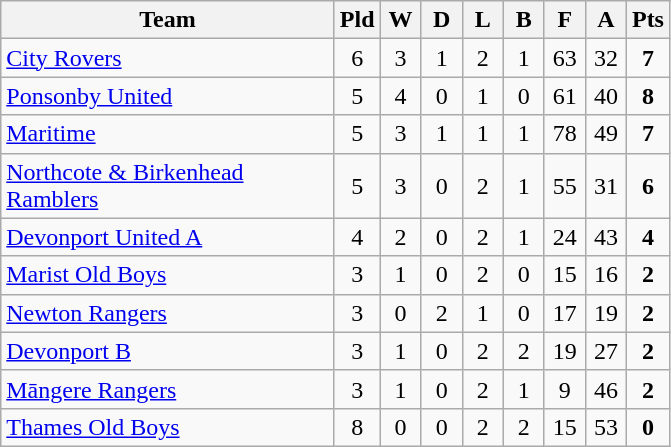<table class="wikitable" style="text-align:center;">
<tr>
<th width=215>Team</th>
<th width=20 abbr="Played">Pld</th>
<th width=20 abbr="Won">W</th>
<th width=20 abbr="Drawn">D</th>
<th width=20 abbr="Lost">L</th>
<th width=20 abbr="Bye">B</th>
<th width=20 abbr="For">F</th>
<th width=20 abbr="Against">A</th>
<th width=20 abbr="Points">Pts</th>
</tr>
<tr>
<td style="text-align:left;"><a href='#'>City Rovers</a></td>
<td>6</td>
<td>3</td>
<td>1</td>
<td>2</td>
<td>1</td>
<td>63</td>
<td>32</td>
<td><strong>7</strong></td>
</tr>
<tr>
<td style="text-align:left;"><a href='#'>Ponsonby United</a></td>
<td>5</td>
<td>4</td>
<td>0</td>
<td>1</td>
<td>0</td>
<td>61</td>
<td>40</td>
<td><strong>8</strong></td>
</tr>
<tr>
<td style="text-align:left;"><a href='#'>Maritime</a></td>
<td>5</td>
<td>3</td>
<td>1</td>
<td>1</td>
<td>1</td>
<td>78</td>
<td>49</td>
<td><strong>7</strong></td>
</tr>
<tr>
<td style="text-align:left;"><a href='#'>Northcote & Birkenhead Ramblers</a></td>
<td>5</td>
<td>3</td>
<td>0</td>
<td>2</td>
<td>1</td>
<td>55</td>
<td>31</td>
<td><strong>6</strong></td>
</tr>
<tr>
<td style="text-align:left;"><a href='#'>Devonport United A</a></td>
<td>4</td>
<td>2</td>
<td>0</td>
<td>2</td>
<td>1</td>
<td>24</td>
<td>43</td>
<td><strong>4</strong></td>
</tr>
<tr>
<td style="text-align:left;"><a href='#'>Marist Old Boys</a></td>
<td>3</td>
<td>1</td>
<td>0</td>
<td>2</td>
<td>0</td>
<td>15</td>
<td>16</td>
<td><strong>2</strong></td>
</tr>
<tr>
<td style="text-align:left;"><a href='#'>Newton Rangers</a></td>
<td>3</td>
<td>0</td>
<td>2</td>
<td>1</td>
<td>0</td>
<td>17</td>
<td>19</td>
<td><strong>2</strong></td>
</tr>
<tr>
<td style="text-align:left;"><a href='#'>Devonport B</a></td>
<td>3</td>
<td>1</td>
<td>0</td>
<td>2</td>
<td>2</td>
<td>19</td>
<td>27</td>
<td><strong>2</strong></td>
</tr>
<tr>
<td style="text-align:left;"><a href='#'>Māngere Rangers</a></td>
<td>3</td>
<td>1</td>
<td>0</td>
<td>2</td>
<td>1</td>
<td>9</td>
<td>46</td>
<td><strong>2</strong></td>
</tr>
<tr>
<td style="text-align:left;"><a href='#'>Thames Old Boys</a></td>
<td>8</td>
<td>0</td>
<td>0</td>
<td>2</td>
<td>2</td>
<td>15</td>
<td>53</td>
<td><strong>0</strong></td>
</tr>
</table>
